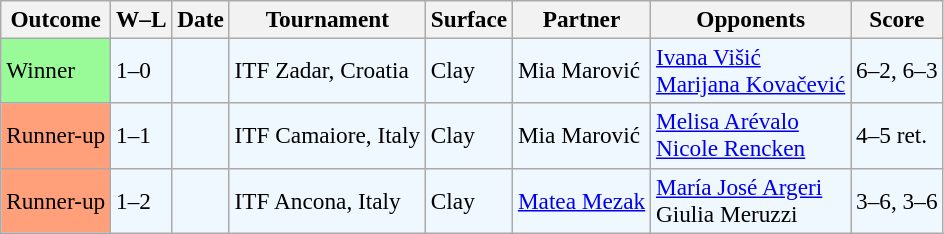<table class="sortable wikitable" style=font-size:97%>
<tr>
<th>Outcome</th>
<th>W–L</th>
<th>Date</th>
<th>Tournament</th>
<th>Surface</th>
<th>Partner</th>
<th>Opponents</th>
<th>Score</th>
</tr>
<tr bgcolor="#f0f8ff">
<td style="background:#98fb98;">Winner</td>
<td>1–0</td>
<td></td>
<td>ITF Zadar, Croatia</td>
<td>Clay</td>
<td> Mia Marović</td>
<td> <a href='#'>Ivana Višić</a><br> <a href='#'>Marijana Kovačević</a></td>
<td>6–2, 6–3</td>
</tr>
<tr style="background:#f0f8ff;">
<td style="background:#ffa07a;">Runner-up</td>
<td>1–1</td>
<td></td>
<td>ITF Camaiore, Italy</td>
<td>Clay</td>
<td> Mia Marović</td>
<td> <a href='#'>Melisa Arévalo</a> <br>  <a href='#'>Nicole Rencken</a></td>
<td>4–5 ret.</td>
</tr>
<tr style="background:#f0f8ff;">
<td style="background:#ffa07a;">Runner-up</td>
<td>1–2</td>
<td></td>
<td>ITF Ancona, Italy</td>
<td>Clay</td>
<td> <a href='#'>Matea Mezak</a></td>
<td> <a href='#'>María José Argeri</a><br> Giulia Meruzzi</td>
<td>3–6, 3–6</td>
</tr>
</table>
